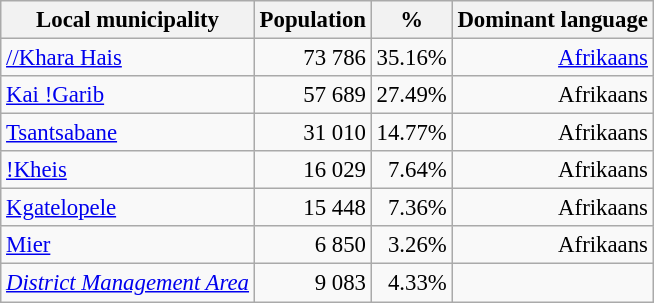<table class="wikitable" style="font-size: 95%; text-align: right">
<tr>
<th>Local municipality</th>
<th>Population</th>
<th>%</th>
<th>Dominant language</th>
</tr>
<tr>
<td align=left><a href='#'>//Khara Hais</a></td>
<td>73 786</td>
<td>35.16%</td>
<td><a href='#'>Afrikaans</a></td>
</tr>
<tr>
<td align=left><a href='#'>Kai !Garib</a></td>
<td>57 689</td>
<td>27.49%</td>
<td>Afrikaans</td>
</tr>
<tr>
<td align=left><a href='#'>Tsantsabane</a></td>
<td>31 010</td>
<td>14.77%</td>
<td>Afrikaans</td>
</tr>
<tr>
<td align=left><a href='#'>!Kheis</a></td>
<td>16 029</td>
<td>7.64%</td>
<td>Afrikaans</td>
</tr>
<tr>
<td align=left><a href='#'>Kgatelopele</a></td>
<td>15 448</td>
<td>7.36%</td>
<td>Afrikaans</td>
</tr>
<tr>
<td align=left><a href='#'>Mier</a></td>
<td>6 850</td>
<td>3.26%</td>
<td>Afrikaans</td>
</tr>
<tr>
<td align=left><em><a href='#'>District Management Area</a></em></td>
<td>9 083</td>
<td>4.33%</td>
<td></td>
</tr>
</table>
